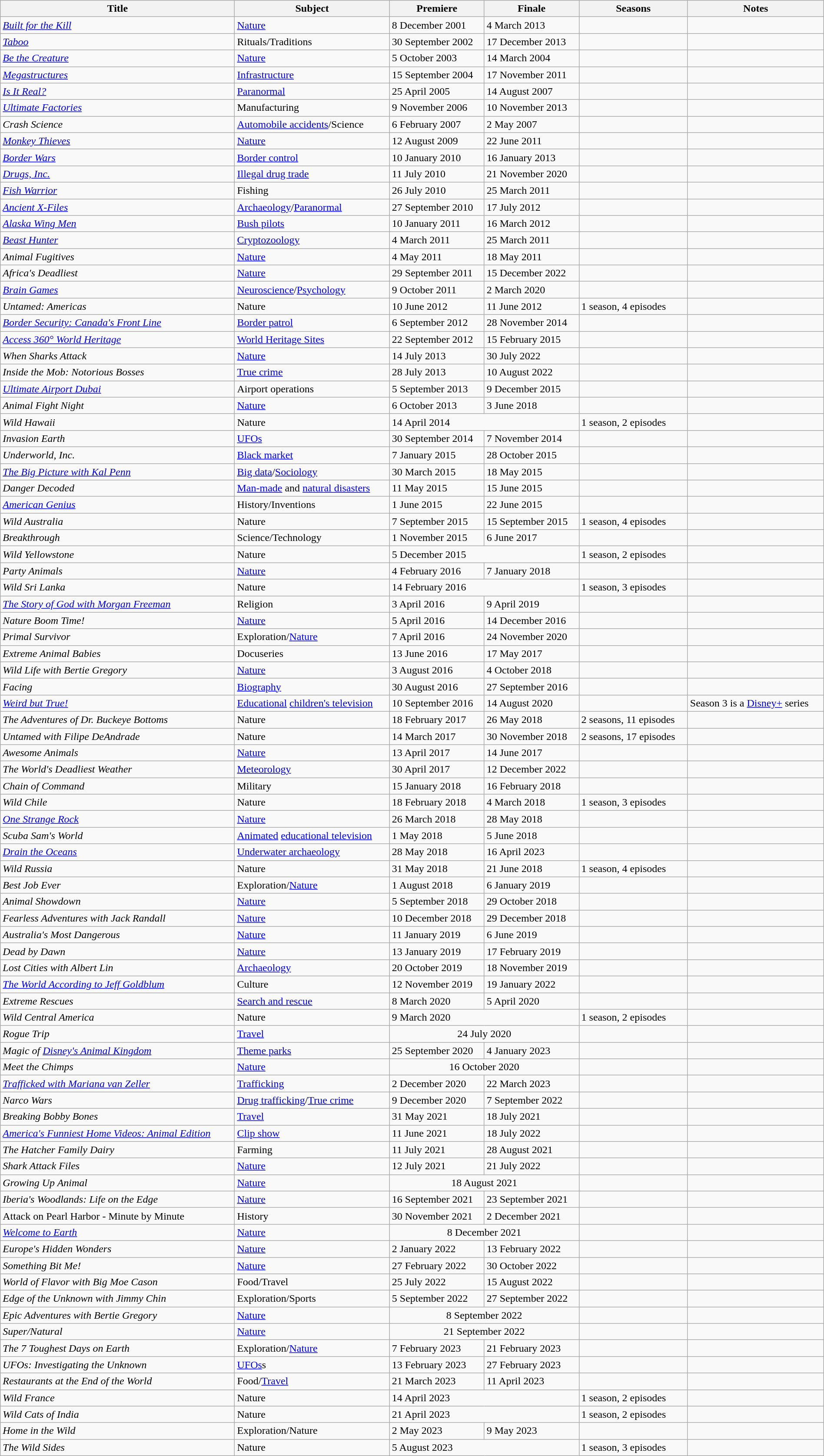<table class="wikitable sortable" style="width:100%;">
<tr>
<th>Title</th>
<th>Subject</th>
<th>Premiere</th>
<th>Finale</th>
<th>Seasons</th>
<th>Notes</th>
</tr>
<tr>
<td><em><a href='#'>Built for the Kill</a></em></td>
<td><a href='#'>Nature</a></td>
<td>8 December 2001</td>
<td>4 March 2013</td>
<td></td>
<td></td>
</tr>
<tr>
<td><em><a href='#'>Taboo</a></em></td>
<td>Rituals/Traditions</td>
<td>30 September 2002</td>
<td>17 December 2013</td>
<td></td>
<td></td>
</tr>
<tr>
<td><em><a href='#'>Be the Creature</a></em></td>
<td><a href='#'>Nature</a></td>
<td>5 October 2003</td>
<td>14 March 2004</td>
<td></td>
<td></td>
</tr>
<tr>
<td><em><a href='#'>Megastructures</a></em></td>
<td><a href='#'>Infrastructure</a></td>
<td>15 September 2004</td>
<td>17 November 2011</td>
<td></td>
<td></td>
</tr>
<tr>
<td><em><a href='#'>Is It Real?</a></em></td>
<td><a href='#'>Paranormal</a></td>
<td>25 April 2005</td>
<td>14 August 2007</td>
<td></td>
<td></td>
</tr>
<tr>
<td><em><a href='#'>Ultimate Factories</a></em></td>
<td>Manufacturing</td>
<td>9 November 2006</td>
<td>10 November 2013</td>
<td></td>
<td></td>
</tr>
<tr>
<td><em>Crash Science</em></td>
<td><a href='#'>Automobile accidents</a>/Science</td>
<td>6 February 2007</td>
<td>2 May 2007</td>
<td></td>
<td></td>
</tr>
<tr>
<td><em><a href='#'>Monkey Thieves</a></em></td>
<td><a href='#'>Nature</a></td>
<td>12 August 2009</td>
<td>22 June 2011</td>
<td></td>
<td></td>
</tr>
<tr>
<td><em><a href='#'>Border Wars</a></em></td>
<td><a href='#'>Border control</a></td>
<td>10 January 2010</td>
<td>16 January 2013</td>
<td></td>
<td></td>
</tr>
<tr>
<td><em><a href='#'>Drugs, Inc.</a></em></td>
<td><a href='#'>Illegal drug trade</a></td>
<td>11 July 2010</td>
<td>21 November 2020</td>
<td></td>
<td></td>
</tr>
<tr>
<td><em><a href='#'>Fish Warrior</a></em></td>
<td>Fishing</td>
<td>26 July 2010</td>
<td>25 March 2011</td>
<td></td>
<td></td>
</tr>
<tr>
<td><em><a href='#'>Ancient X-Files</a></em></td>
<td><a href='#'>Archaeology</a>/<a href='#'>Paranormal</a></td>
<td>27 September 2010</td>
<td>17 July 2012</td>
<td></td>
<td></td>
</tr>
<tr>
<td><em><a href='#'>Alaska Wing Men</a></em></td>
<td><a href='#'>Bush pilots</a></td>
<td>10 January 2011</td>
<td>16 March 2012</td>
<td></td>
<td></td>
</tr>
<tr>
<td><em><a href='#'>Beast Hunter</a></em></td>
<td><a href='#'>Cryptozoology</a></td>
<td>4 March 2011</td>
<td>25 March 2011</td>
<td></td>
<td></td>
</tr>
<tr>
<td><em>Animal Fugitives</em></td>
<td><a href='#'>Nature</a></td>
<td>4 May 2011</td>
<td>18 May 2011</td>
<td></td>
<td></td>
</tr>
<tr>
<td><em>Africa's Deadliest</em></td>
<td><a href='#'>Nature</a></td>
<td>29 September 2011</td>
<td>15 December 2022</td>
<td></td>
<td></td>
</tr>
<tr>
<td><em><a href='#'>Brain Games</a></em></td>
<td><a href='#'>Neuroscience</a>/<a href='#'>Psychology</a></td>
<td>9 October 2011</td>
<td>2 March 2020</td>
<td></td>
<td></td>
</tr>
<tr>
<td><em>Untamed: Americas</em></td>
<td>Nature</td>
<td>10 June 2012</td>
<td>11 June 2012</td>
<td>1 season, 4 episodes</td>
<td></td>
</tr>
<tr>
<td><em><a href='#'>Border Security: Canada's Front Line</a></em></td>
<td><a href='#'>Border patrol</a></td>
<td>6 September 2012</td>
<td>28 November 2014</td>
<td></td>
<td></td>
</tr>
<tr>
<td><em><a href='#'>Access 360° World Heritage</a></em></td>
<td><a href='#'>World Heritage Sites</a></td>
<td>22 September 2012</td>
<td>15 February 2015</td>
<td></td>
<td></td>
</tr>
<tr>
<td><em>When Sharks Attack</em></td>
<td><a href='#'>Nature</a></td>
<td>14 July 2013</td>
<td>30 July 2022</td>
<td></td>
<td></td>
</tr>
<tr>
<td><em>Inside the Mob: Notorious Bosses</em></td>
<td><a href='#'>True crime</a></td>
<td>28 July 2013</td>
<td>10 August 2022</td>
<td></td>
<td></td>
</tr>
<tr>
<td><em><a href='#'>Ultimate Airport Dubai</a></em></td>
<td>Airport operations</td>
<td>5 September 2013</td>
<td>9 December 2015</td>
<td></td>
<td></td>
</tr>
<tr>
<td><em>Animal Fight Night</em></td>
<td><a href='#'>Nature</a></td>
<td>6 October 2013</td>
<td>3 June 2018</td>
<td></td>
<td></td>
</tr>
<tr>
<td><em>Wild Hawaii</em></td>
<td>Nature</td>
<td colspan="2">14 April 2014</td>
<td>1 season, 2 episodes</td>
<td></td>
</tr>
<tr>
<td><em>Invasion Earth</em></td>
<td><a href='#'>UFOs</a></td>
<td>30 September 2014</td>
<td>7 November 2014</td>
<td></td>
<td></td>
</tr>
<tr>
<td><em>Underworld, Inc.</em></td>
<td><a href='#'>Black market</a></td>
<td>7 January 2015</td>
<td>28 October 2015</td>
<td></td>
<td></td>
</tr>
<tr>
<td><em><a href='#'>The Big Picture with Kal Penn</a></em></td>
<td><a href='#'>Big data</a>/<a href='#'>Sociology</a></td>
<td>30 March 2015</td>
<td>18 May 2015</td>
<td></td>
<td></td>
</tr>
<tr>
<td><em>Danger Decoded</em></td>
<td><a href='#'>Man-made</a> and <a href='#'>natural disasters</a></td>
<td>11 May 2015</td>
<td>15 June 2015</td>
<td></td>
<td></td>
</tr>
<tr>
<td><em><a href='#'>American Genius</a></em></td>
<td>History/Inventions</td>
<td>1 June 2015</td>
<td>22 June 2015</td>
<td></td>
<td></td>
</tr>
<tr>
<td><em>Wild Australia</em></td>
<td>Nature</td>
<td>7 September 2015</td>
<td>15 September 2015</td>
<td>1 season, 4 episodes</td>
<td></td>
</tr>
<tr>
<td><em>Breakthrough</em></td>
<td>Science/Technology</td>
<td>1 November 2015</td>
<td>6 June 2017</td>
<td></td>
<td></td>
</tr>
<tr>
<td><em>Wild Yellowstone</em></td>
<td>Nature</td>
<td colspan="2">5 December 2015</td>
<td>1 season, 2 episodes</td>
<td></td>
</tr>
<tr>
<td><em>Party Animals</em></td>
<td><a href='#'>Nature</a></td>
<td>4 February 2016</td>
<td>7 January 2018</td>
<td></td>
<td></td>
</tr>
<tr>
<td><em>Wild Sri Lanka</em></td>
<td>Nature</td>
<td colspan="2">14 February 2016</td>
<td>1 season, 3 episodes</td>
<td></td>
</tr>
<tr>
<td><em><a href='#'>The Story of God with Morgan Freeman</a></em></td>
<td>Religion</td>
<td>3 April 2016</td>
<td>9 April 2019</td>
<td></td>
<td></td>
</tr>
<tr>
<td><em>Nature Boom Time!</em></td>
<td><a href='#'>Nature</a></td>
<td>5 April 2016</td>
<td>14 December 2016</td>
<td></td>
<td></td>
</tr>
<tr>
<td><em>Primal Survivor</em></td>
<td>Exploration/<a href='#'>Nature</a></td>
<td>7 April 2016</td>
<td>24 November 2020</td>
<td></td>
<td></td>
</tr>
<tr>
<td><em>Extreme Animal Babies</em></td>
<td>Docuseries</td>
<td>13 June 2016</td>
<td>17 May 2017</td>
<td></td>
<td></td>
</tr>
<tr>
<td><em>Wild Life with Bertie Gregory</em></td>
<td><a href='#'>Nature</a></td>
<td>3 August 2016</td>
<td>4 October 2018</td>
<td></td>
<td></td>
</tr>
<tr>
<td><em>Facing</em></td>
<td><a href='#'>Biography</a></td>
<td>30 August 2016</td>
<td>27 September 2016</td>
<td></td>
<td></td>
</tr>
<tr>
<td><em><a href='#'>Weird but True!</a></em></td>
<td><a href='#'>Educational</a> <a href='#'>children's television</a></td>
<td>10 September 2016</td>
<td>14 August 2020</td>
<td></td>
<td>Season 3 is a <a href='#'>Disney+</a> series</td>
</tr>
<tr>
<td><em>The Adventures of Dr. Buckeye Bottoms</em></td>
<td>Nature</td>
<td>18 February 2017</td>
<td>26 May 2018</td>
<td>2 seasons, 11 episodes</td>
<td></td>
</tr>
<tr>
<td><em>Untamed with Filipe DeAndrade</em></td>
<td>Nature</td>
<td>14 March 2017</td>
<td>30 November 2018</td>
<td>2 seasons, 17 episodes</td>
<td></td>
</tr>
<tr>
<td><em>Awesome Animals</em></td>
<td><a href='#'>Nature</a></td>
<td>13 April 2017</td>
<td>14 June 2017</td>
<td></td>
<td></td>
</tr>
<tr>
<td><em>The World's Deadliest Weather</em></td>
<td><a href='#'>Meteorology</a></td>
<td>30 April 2017</td>
<td>12 December 2022</td>
<td></td>
<td></td>
</tr>
<tr>
<td><em>Chain of Command</em></td>
<td>Military</td>
<td>15 January 2018</td>
<td>16 February 2018</td>
<td></td>
<td></td>
</tr>
<tr>
<td><em>Wild Chile</em></td>
<td>Nature</td>
<td>18 February 2018</td>
<td>4 March 2018</td>
<td>1 season, 3 episodes</td>
<td></td>
</tr>
<tr>
<td><em><a href='#'>One Strange Rock</a></em></td>
<td><a href='#'>Nature</a></td>
<td>26 March 2018</td>
<td>28 May 2018</td>
<td></td>
<td></td>
</tr>
<tr>
<td><em>Scuba Sam's World</em></td>
<td><a href='#'>Animated</a> <a href='#'>educational television</a></td>
<td>1 May 2018</td>
<td>5 June 2018</td>
<td></td>
<td></td>
</tr>
<tr>
<td><em><a href='#'>Drain the Oceans</a></em></td>
<td><a href='#'>Underwater archaeology</a></td>
<td>28 May 2018</td>
<td>16 April 2023</td>
<td></td>
<td></td>
</tr>
<tr>
<td><em>Wild Russia</em></td>
<td>Nature</td>
<td>31 May 2018</td>
<td>21 June 2018</td>
<td>1 season, 4 episodes</td>
<td></td>
</tr>
<tr>
<td><em>Best Job Ever</em></td>
<td>Exploration/<a href='#'>Nature</a></td>
<td>1 August 2018</td>
<td>6 January 2019</td>
<td></td>
<td></td>
</tr>
<tr>
<td><em>Animal Showdown</em></td>
<td><a href='#'>Nature</a></td>
<td>5 September 2018</td>
<td>29 October 2018</td>
<td></td>
<td></td>
</tr>
<tr>
<td><em>Fearless Adventures with Jack Randall</em></td>
<td><a href='#'>Nature</a></td>
<td>10 December 2018</td>
<td>29 December 2018</td>
<td></td>
<td></td>
</tr>
<tr>
<td><em>Australia's Most Dangerous</em></td>
<td><a href='#'>Nature</a></td>
<td>11 January 2019</td>
<td>6 June 2019</td>
<td></td>
<td></td>
</tr>
<tr>
<td><em>Dead by Dawn</em></td>
<td><a href='#'>Nature</a></td>
<td>13 January 2019</td>
<td>17 February 2019</td>
<td></td>
<td></td>
</tr>
<tr>
<td><em>Lost Cities with Albert Lin</em></td>
<td><a href='#'>Archaeology</a></td>
<td>20 October 2019</td>
<td>18 November 2019</td>
<td></td>
<td></td>
</tr>
<tr>
<td><em><a href='#'>The World According to Jeff Goldblum</a></em></td>
<td>Culture</td>
<td>12 November 2019</td>
<td>19 January 2022</td>
<td></td>
<td></td>
</tr>
<tr>
<td><em>Extreme Rescues</em></td>
<td><a href='#'>Search and rescue</a></td>
<td>8 March 2020</td>
<td>5 April 2020</td>
<td></td>
<td></td>
</tr>
<tr>
<td><em>Wild Central America</em></td>
<td>Nature</td>
<td colspan="2">9 March 2020</td>
<td>1 season, 2 episodes</td>
<td></td>
</tr>
<tr>
<td><em>Rogue Trip</em></td>
<td><a href='#'>Travel</a></td>
<td colspan="2" style="text-align:center">24 July 2020</td>
<td></td>
<td></td>
</tr>
<tr>
<td><em>Magic of <a href='#'>Disney's Animal Kingdom</a></em></td>
<td><a href='#'>Theme parks</a></td>
<td>25 September 2020</td>
<td>4 January 2023</td>
<td></td>
<td></td>
</tr>
<tr>
<td><em>Meet the Chimps</em></td>
<td><a href='#'>Nature</a></td>
<td colspan="2" style="text-align:center">16 October 2020</td>
<td></td>
<td></td>
</tr>
<tr>
<td><em><a href='#'>Trafficked with Mariana van Zeller</a></em></td>
<td><a href='#'>Trafficking</a></td>
<td>2 December 2020</td>
<td>22 March 2023</td>
<td></td>
<td></td>
</tr>
<tr>
<td><em>Narco Wars</em></td>
<td><a href='#'>Drug trafficking</a>/<a href='#'>True crime</a></td>
<td>9 December 2020</td>
<td>7 September 2022</td>
<td></td>
<td></td>
</tr>
<tr>
<td><em>Breaking Bobby Bones</em></td>
<td><a href='#'>Travel</a></td>
<td>31 May 2021</td>
<td>18 July 2021</td>
<td></td>
<td></td>
</tr>
<tr>
<td><em><a href='#'>America's Funniest Home Videos: Animal Edition</a></em></td>
<td><a href='#'>Clip show</a></td>
<td>11 June 2021</td>
<td>18 July 2022</td>
<td></td>
<td></td>
</tr>
<tr>
<td><em>The Hatcher Family Dairy</em></td>
<td>Farming</td>
<td>11 July 2021</td>
<td>28 August 2021</td>
<td></td>
<td></td>
</tr>
<tr>
<td><em>Shark Attack Files</em></td>
<td><a href='#'>Nature</a></td>
<td>12 July 2021</td>
<td>21 July 2022</td>
<td></td>
<td></td>
</tr>
<tr>
<td><em>Growing Up Animal</em></td>
<td><a href='#'>Nature</a></td>
<td colspan="2" style="text-align:center">18 August 2021</td>
<td></td>
<td></td>
</tr>
<tr>
<td><em>Iberia's Woodlands: Life on the Edge</em></td>
<td><a href='#'>Nature</a></td>
<td>16 September 2021</td>
<td>23 September 2021</td>
<td></td>
<td></td>
</tr>
<tr>
<td>Attack on Pearl Harbor - Minute by Minute</td>
<td>History</td>
<td>30 November 2021</td>
<td>2 December 2021</td>
<td></td>
<td></td>
</tr>
<tr>
<td><em><a href='#'>Welcome to Earth</a></em></td>
<td><a href='#'>Nature</a></td>
<td colspan="2" style="text-align:center">8 December 2021</td>
<td></td>
<td></td>
</tr>
<tr>
<td><em>Europe's Hidden Wonders</em></td>
<td><a href='#'>Nature</a></td>
<td>2 January 2022</td>
<td>13 February 2022</td>
<td></td>
<td></td>
</tr>
<tr>
<td><em>Something Bit Me!</em></td>
<td><a href='#'>Nature</a></td>
<td>27 February 2022</td>
<td>30 October 2022</td>
<td></td>
<td></td>
</tr>
<tr>
<td><em>World of Flavor with Big Moe Cason</em></td>
<td>Food/Travel</td>
<td>25 July 2022</td>
<td>15 August 2022</td>
<td></td>
<td></td>
</tr>
<tr>
<td><em>Edge of the Unknown with Jimmy Chin</em></td>
<td>Exploration/Sports</td>
<td>5 September 2022</td>
<td>27 September 2022</td>
<td></td>
<td></td>
</tr>
<tr>
<td><em>Epic Adventures with Bertie Gregory</em></td>
<td><a href='#'>Nature</a></td>
<td colspan="2" style="text-align:center">8 September 2022</td>
<td></td>
<td></td>
</tr>
<tr>
<td><em>Super/Natural</em></td>
<td><a href='#'>Nature</a></td>
<td colspan="2" style="text-align:center">21 September 2022</td>
<td></td>
<td></td>
</tr>
<tr>
<td><em>The 7 Toughest Days on Earth</em></td>
<td>Exploration/<a href='#'>Nature</a></td>
<td>7 February 2023</td>
<td>21 February 2023</td>
<td></td>
<td></td>
</tr>
<tr>
<td><em>UFOs: Investigating the Unknown</em></td>
<td><a href='#'>UFOs</a>s</td>
<td>13 February 2023</td>
<td>27 February 2023</td>
<td></td>
<td></td>
</tr>
<tr>
<td><em>Restaurants at the End of the World</em></td>
<td>Food/<a href='#'>Travel</a></td>
<td>21 March 2023</td>
<td>11 April 2023</td>
<td></td>
<td></td>
</tr>
<tr>
<td><em>Wild France</em></td>
<td>Nature</td>
<td colspan="2">14 April 2023</td>
<td>1 season, 2 episodes</td>
<td></td>
</tr>
<tr>
<td><em>Wild Cats of India</em></td>
<td>Nature</td>
<td colspan="2">21 April 2023</td>
<td>1 season, 2 episodes</td>
<td></td>
</tr>
<tr>
<td><em>Home in the Wild</em></td>
<td>Exploration/Nature</td>
<td>2 May 2023</td>
<td>9 May 2023</td>
<td></td>
<td></td>
</tr>
<tr>
<td><em>The Wild Sides</em></td>
<td>Nature</td>
<td colspan="2">5 August 2023</td>
<td>1 season, 3 episodes</td>
<td></td>
</tr>
</table>
